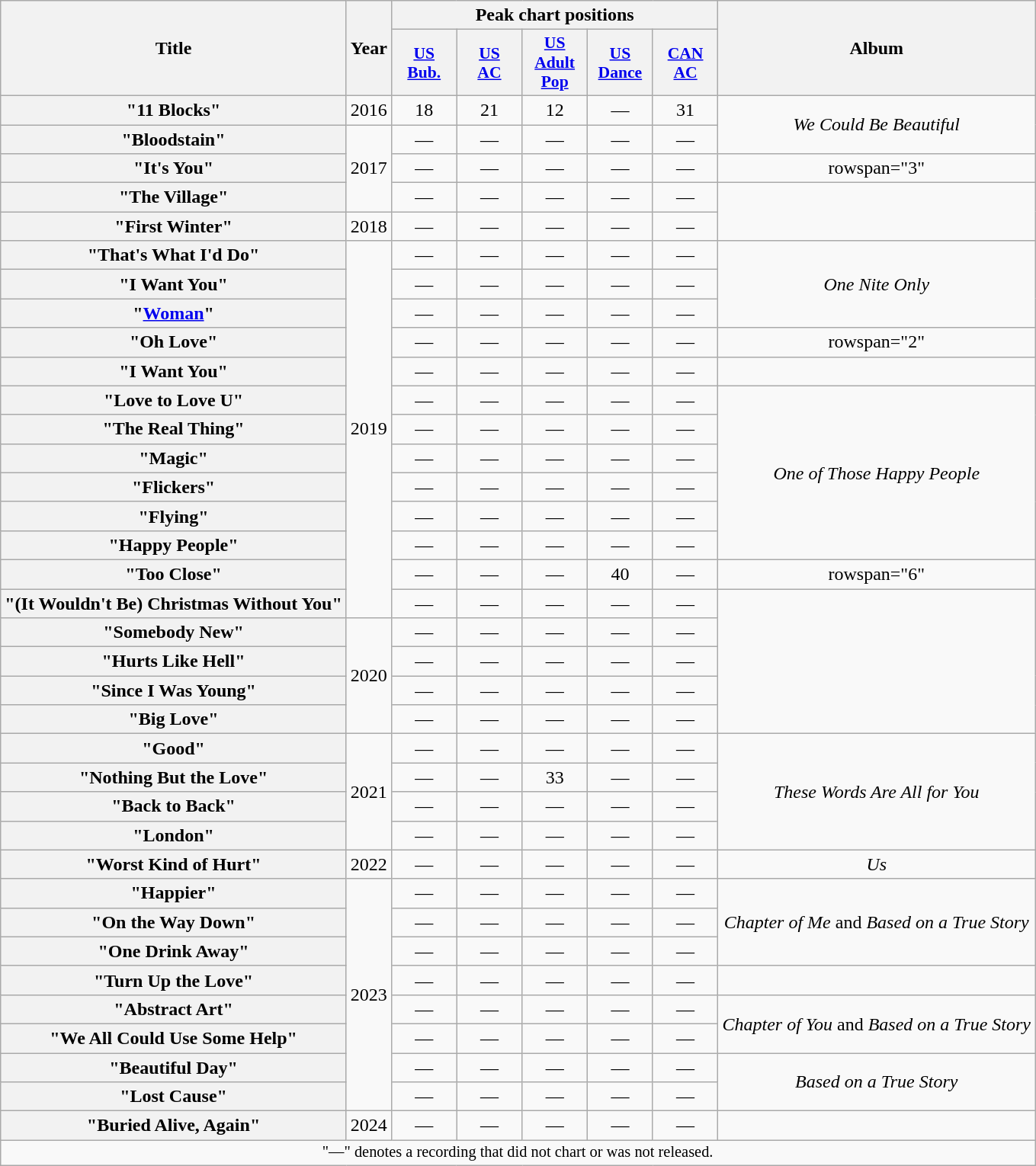<table class="wikitable plainrowheaders" style="text-align:center;">
<tr>
<th scope="col" rowspan="2">Title</th>
<th scope="col" rowspan="2">Year</th>
<th scope="col" colspan="5">Peak chart positions</th>
<th scope="col" rowspan="2">Album</th>
</tr>
<tr>
<th scope="col" style="width:3.5em;font-size:90%;"><a href='#'>US<br>Bub.</a><br></th>
<th scope="col" style="width:3.5em;font-size:90%;"><a href='#'>US<br>AC</a><br></th>
<th scope="col" style="width:3.5em;font-size:90%;"><a href='#'>US<br>Adult<br>Pop</a><br></th>
<th scope="col" style="width:3.5em;font-size:90%;"><a href='#'>US<br>Dance</a><br></th>
<th scope="col" style="width:3.5em;font-size:90%;"><a href='#'>CAN<br>AC</a><br></th>
</tr>
<tr>
<th scope="row">"11 Blocks"</th>
<td>2016</td>
<td>18</td>
<td>21</td>
<td>12</td>
<td>—</td>
<td>31</td>
<td rowspan="2"><em>We Could Be Beautiful</em></td>
</tr>
<tr>
<th scope="row">"Bloodstain"</th>
<td rowspan="3">2017</td>
<td>—</td>
<td>—</td>
<td>—</td>
<td>—</td>
<td>—</td>
</tr>
<tr>
<th scope="row">"It's You" </th>
<td>—</td>
<td>—</td>
<td>—</td>
<td>—</td>
<td>—</td>
<td>rowspan="3" </td>
</tr>
<tr>
<th scope="row">"The Village"</th>
<td>—</td>
<td>—</td>
<td>—</td>
<td>—</td>
<td>—</td>
</tr>
<tr>
<th scope="row">"First Winter"</th>
<td>2018</td>
<td>—</td>
<td>—</td>
<td>—</td>
<td>—</td>
<td>—</td>
</tr>
<tr>
<th scope="row">"That's What I'd Do" </th>
<td rowspan="13">2019</td>
<td>—</td>
<td>—</td>
<td>—</td>
<td>—</td>
<td>—</td>
<td rowspan="3"><em>One Nite Only</em></td>
</tr>
<tr>
<th scope="row">"I Want You" </th>
<td>—</td>
<td>—</td>
<td>—</td>
<td>—</td>
<td>—</td>
</tr>
<tr>
<th scope="row">"<a href='#'>Woman</a>" </th>
<td>—</td>
<td>—</td>
<td>—</td>
<td>—</td>
<td>—</td>
</tr>
<tr>
<th scope="row">"Oh Love" </th>
<td>—</td>
<td>—</td>
<td>—</td>
<td>—</td>
<td>—</td>
<td>rowspan="2" </td>
</tr>
<tr>
<th scope="row">"I Want You"</th>
<td>—</td>
<td>—</td>
<td>—</td>
<td>—</td>
<td>—</td>
</tr>
<tr>
<th scope="row">"Love to Love U"</th>
<td>—</td>
<td>—</td>
<td>—</td>
<td>—</td>
<td>—</td>
<td rowspan="6"><em>One of Those Happy People</em></td>
</tr>
<tr>
<th scope="row">"The Real Thing"</th>
<td>—</td>
<td>—</td>
<td>—</td>
<td>—</td>
<td>—</td>
</tr>
<tr>
<th scope="row">"Magic"</th>
<td>—</td>
<td>—</td>
<td>—</td>
<td>—</td>
<td>—</td>
</tr>
<tr>
<th scope="row">"Flickers"</th>
<td>—</td>
<td>—</td>
<td>—</td>
<td>—</td>
<td>—</td>
</tr>
<tr>
<th scope="row">"Flying"</th>
<td>—</td>
<td>—</td>
<td>—</td>
<td>—</td>
<td>—</td>
</tr>
<tr>
<th scope="row">"Happy People"</th>
<td>—</td>
<td>—</td>
<td>—</td>
<td>—</td>
<td>—</td>
</tr>
<tr>
<th scope="row">"Too Close" </th>
<td>—</td>
<td>—</td>
<td>—</td>
<td>40</td>
<td>—</td>
<td>rowspan="6" </td>
</tr>
<tr>
<th scope="row">"(It Wouldn't Be) Christmas Without You"</th>
<td>—</td>
<td>—</td>
<td>—</td>
<td>—</td>
<td>—</td>
</tr>
<tr>
<th scope="row">"Somebody New"</th>
<td rowspan="4">2020</td>
<td>—</td>
<td>—</td>
<td>—</td>
<td>—</td>
<td>—</td>
</tr>
<tr>
<th scope="row">"Hurts Like Hell"</th>
<td>—</td>
<td>—</td>
<td>—</td>
<td>—</td>
<td>—</td>
</tr>
<tr>
<th scope="row">"Since I Was Young" </th>
<td>—</td>
<td>—</td>
<td>—</td>
<td>—</td>
<td>—</td>
</tr>
<tr>
<th scope="row">"Big Love" </th>
<td>—</td>
<td>—</td>
<td>—</td>
<td>—</td>
<td>—</td>
</tr>
<tr>
<th scope="row">"Good"</th>
<td rowspan="4">2021</td>
<td>—</td>
<td>—</td>
<td>—</td>
<td>—</td>
<td>—</td>
<td rowspan="4"><em>These Words Are All for You</em></td>
</tr>
<tr>
<th scope="row">"Nothing But the Love"</th>
<td>—</td>
<td>—</td>
<td>33</td>
<td>—</td>
<td>—</td>
</tr>
<tr>
<th scope="row">"Back to Back" </th>
<td>—</td>
<td>—</td>
<td>—</td>
<td>—</td>
<td>—</td>
</tr>
<tr>
<th scope="row">"London"</th>
<td>—</td>
<td>—</td>
<td>—</td>
<td>—</td>
<td>—</td>
</tr>
<tr>
<th scope="row">"Worst Kind of Hurt" </th>
<td>2022</td>
<td>—</td>
<td>—</td>
<td>—</td>
<td>—</td>
<td>—</td>
<td><em>Us</em></td>
</tr>
<tr>
<th scope="row">"Happier"</th>
<td rowspan="8">2023</td>
<td>—</td>
<td>—</td>
<td>—</td>
<td>—</td>
<td>—</td>
<td rowspan="3"><em>Chapter of Me</em> and <em>Based on a True Story</em></td>
</tr>
<tr>
<th scope="row">"On the Way Down"</th>
<td>—</td>
<td>—</td>
<td>—</td>
<td>—</td>
<td>—</td>
</tr>
<tr>
<th scope="row">"One Drink Away"</th>
<td>—</td>
<td>—</td>
<td>—</td>
<td>—</td>
<td>—</td>
</tr>
<tr>
<th scope="row">"Turn Up the Love"</th>
<td>—</td>
<td>—</td>
<td>—</td>
<td>—</td>
<td>—</td>
<td></td>
</tr>
<tr>
<th scope="row">"Abstract Art"</th>
<td>—</td>
<td>—</td>
<td>—</td>
<td>—</td>
<td>—</td>
<td rowspan="2"><em>Chapter of You</em> and <em>Based on a True Story</em></td>
</tr>
<tr>
<th scope="row">"We All Could Use Some Help"</th>
<td>—</td>
<td>—</td>
<td>—</td>
<td>—</td>
<td>—</td>
</tr>
<tr>
<th scope="row">"Beautiful Day"</th>
<td>—</td>
<td>—</td>
<td>—</td>
<td>—</td>
<td>—</td>
<td rowspan="2"><em>Based on a True Story</em></td>
</tr>
<tr>
<th scope="row">"Lost Cause"</th>
<td>—</td>
<td>—</td>
<td>—</td>
<td>—</td>
<td>—</td>
</tr>
<tr>
<th scope="row">"Buried Alive, Again"<br></th>
<td>2024</td>
<td>—</td>
<td>—</td>
<td>—</td>
<td>—</td>
<td>—</td>
<td></td>
</tr>
<tr>
<td colspan="8" style="font-size:85%">"—" denotes a recording that did not chart or was not released.</td>
</tr>
</table>
